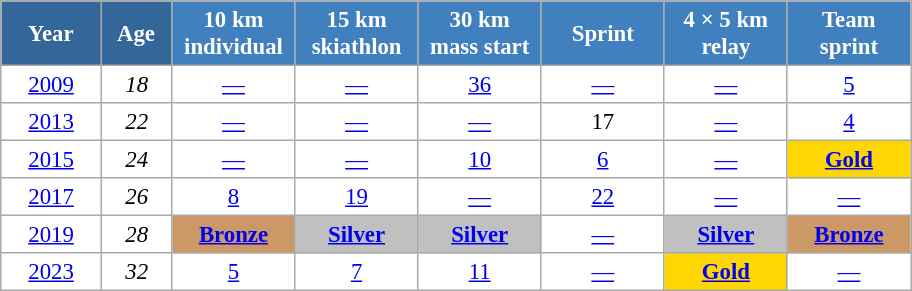<table class="wikitable" style="font-size:95%; text-align:center; border:grey solid 1px; border-collapse:collapse; background:#ffffff;">
<tr>
<th style="background-color:#369; color:white; width:60px;"> Year </th>
<th style="background-color:#369; color:white; width:40px;"> Age </th>
<th style="background-color:#4180be; color:white; width:75px;"> 10 km <br> individual </th>
<th style="background-color:#4180be; color:white; width:75px;"> 15 km <br> skiathlon </th>
<th style="background-color:#4180be; color:white; width:75px;"> 30 km <br> mass start </th>
<th style="background-color:#4180be; color:white; width:75px;"> Sprint </th>
<th style="background-color:#4180be; color:white; width:75px;"> 4 × 5 km <br> relay </th>
<th style="background-color:#4180be; color:white; width:75px;"> Team <br> sprint </th>
</tr>
<tr>
<td><a href='#'>2009</a></td>
<td><em>18</em></td>
<td><a href='#'>—</a></td>
<td><a href='#'>—</a></td>
<td><a href='#'>36</a></td>
<td><a href='#'>—</a></td>
<td><a href='#'>—</a></td>
<td><a href='#'>5</a></td>
</tr>
<tr>
<td><a href='#'>2013</a></td>
<td><em>22</em></td>
<td><a href='#'>—</a></td>
<td><a href='#'>—</a></td>
<td><a href='#'>—</a></td>
<td FIS Nordic World Ski Championships 2013 – Women's sprint>17</td>
<td><a href='#'>—</a></td>
<td><a href='#'>4</a></td>
</tr>
<tr>
<td><a href='#'>2015</a></td>
<td><em>24</em></td>
<td><a href='#'>—</a></td>
<td><a href='#'>—</a></td>
<td><a href='#'>10</a></td>
<td><a href='#'>6</a></td>
<td><a href='#'>—</a></td>
<td style="background:gold;"><a href='#'><strong>Gold</strong></a></td>
</tr>
<tr>
<td><a href='#'>2017</a></td>
<td><em>26</em></td>
<td><a href='#'>8</a></td>
<td><a href='#'>19</a></td>
<td><a href='#'>—</a></td>
<td><a href='#'>22</a></td>
<td><a href='#'>—</a></td>
<td><a href='#'>—</a></td>
</tr>
<tr>
<td><a href='#'>2019</a></td>
<td><em>28</em></td>
<td bgcolor="cc9966"><a href='#'><strong>Bronze</strong></a></td>
<td style="background:silver;"><a href='#'><strong>Silver</strong></a></td>
<td style="background:silver;"><a href='#'><strong>Silver</strong></a></td>
<td><a href='#'>—</a></td>
<td style="background:silver;"><a href='#'><strong>Silver</strong></a></td>
<td bgcolor="cc9966"><a href='#'><strong>Bronze</strong></a></td>
</tr>
<tr>
<td><a href='#'>2023</a></td>
<td><em>32</em></td>
<td><a href='#'>5</a></td>
<td><a href='#'>7</a></td>
<td><a href='#'>11</a></td>
<td><a href='#'>—</a></td>
<td style="background-color: gold;"><a href='#'><strong>Gold</strong></a></td>
<td><a href='#'>—</a></td>
</tr>
</table>
